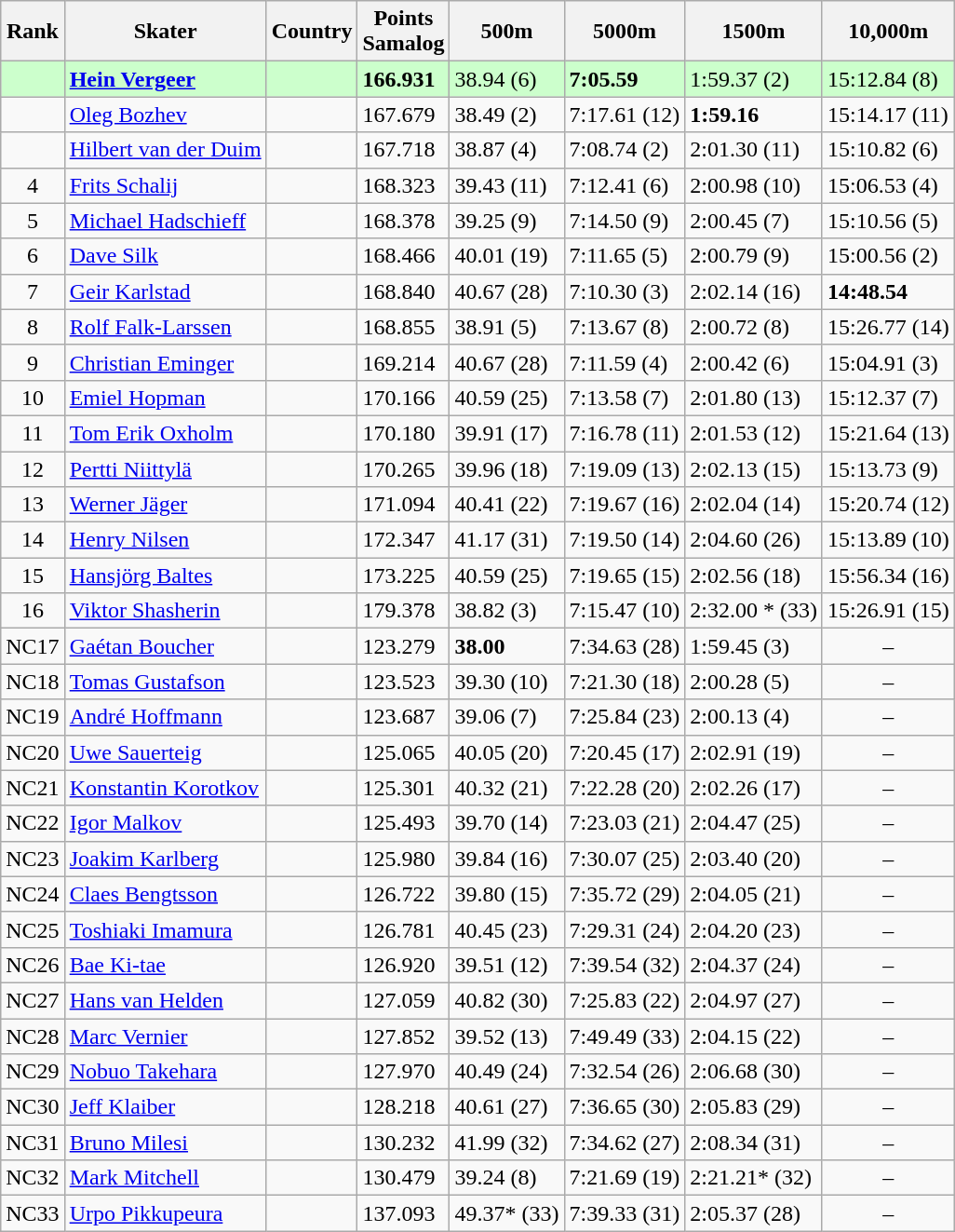<table class="wikitable sortable" style="text-align:left">
<tr>
<th>Rank</th>
<th>Skater</th>
<th>Country</th>
<th>Points <br> Samalog</th>
<th>500m</th>
<th>5000m</th>
<th>1500m</th>
<th>10,000m</th>
</tr>
<tr bgcolor=ccffcc>
<td style="text-align:center"></td>
<td><strong><a href='#'>Hein Vergeer</a></strong></td>
<td></td>
<td><strong>166.931</strong></td>
<td>38.94 (6)</td>
<td><strong>7:05.59</strong> </td>
<td>1:59.37 (2)</td>
<td>15:12.84 (8)</td>
</tr>
<tr>
<td style="text-align:center"></td>
<td><a href='#'>Oleg Bozhev</a></td>
<td></td>
<td>167.679</td>
<td>38.49 (2)</td>
<td>7:17.61 (12)</td>
<td><strong>1:59.16</strong> </td>
<td>15:14.17 (11)</td>
</tr>
<tr>
<td style="text-align:center"></td>
<td><a href='#'>Hilbert van der Duim</a></td>
<td></td>
<td>167.718</td>
<td>38.87 (4)</td>
<td>7:08.74 (2)</td>
<td>2:01.30 (11)</td>
<td>15:10.82 (6)</td>
</tr>
<tr>
<td style="text-align:center">4</td>
<td><a href='#'>Frits Schalij</a></td>
<td></td>
<td>168.323</td>
<td>39.43 (11)</td>
<td>7:12.41 (6)</td>
<td>2:00.98 (10)</td>
<td>15:06.53 (4)</td>
</tr>
<tr>
<td style="text-align:center">5</td>
<td><a href='#'>Michael Hadschieff</a></td>
<td></td>
<td>168.378</td>
<td>39.25 (9)</td>
<td>7:14.50 (9)</td>
<td>2:00.45 (7)</td>
<td>15:10.56 (5)</td>
</tr>
<tr>
<td style="text-align:center">6</td>
<td><a href='#'>Dave Silk</a></td>
<td></td>
<td>168.466</td>
<td>40.01 (19)</td>
<td>7:11.65 (5)</td>
<td>2:00.79 (9)</td>
<td>15:00.56 (2)</td>
</tr>
<tr>
<td style="text-align:center">7</td>
<td><a href='#'>Geir Karlstad</a></td>
<td></td>
<td>168.840</td>
<td>40.67 (28)</td>
<td>7:10.30 (3)</td>
<td>2:02.14 (16)</td>
<td><strong>14:48.54</strong> </td>
</tr>
<tr>
<td style="text-align:center">8</td>
<td><a href='#'>Rolf Falk-Larssen</a></td>
<td></td>
<td>168.855</td>
<td>38.91 (5)</td>
<td>7:13.67 (8)</td>
<td>2:00.72 (8)</td>
<td>15:26.77 (14)</td>
</tr>
<tr>
<td style="text-align:center">9</td>
<td><a href='#'>Christian Eminger</a></td>
<td></td>
<td>169.214</td>
<td>40.67 (28)</td>
<td>7:11.59 (4)</td>
<td>2:00.42 (6)</td>
<td>15:04.91 (3)</td>
</tr>
<tr>
<td style="text-align:center">10</td>
<td><a href='#'>Emiel Hopman</a></td>
<td></td>
<td>170.166</td>
<td>40.59 (25)</td>
<td>7:13.58 (7)</td>
<td>2:01.80 (13)</td>
<td>15:12.37 (7)</td>
</tr>
<tr>
<td style="text-align:center">11</td>
<td><a href='#'>Tom Erik Oxholm</a></td>
<td></td>
<td>170.180</td>
<td>39.91 (17)</td>
<td>7:16.78 (11)</td>
<td>2:01.53 (12)</td>
<td>15:21.64 (13)</td>
</tr>
<tr>
<td style="text-align:center">12</td>
<td><a href='#'>Pertti Niittylä</a></td>
<td></td>
<td>170.265</td>
<td>39.96 (18)</td>
<td>7:19.09 (13)</td>
<td>2:02.13 (15)</td>
<td>15:13.73 (9)</td>
</tr>
<tr>
<td style="text-align:center">13</td>
<td><a href='#'>Werner Jäger</a></td>
<td></td>
<td>171.094</td>
<td>40.41 (22)</td>
<td>7:19.67 (16)</td>
<td>2:02.04 (14)</td>
<td>15:20.74 (12)</td>
</tr>
<tr>
<td style="text-align:center">14</td>
<td><a href='#'>Henry Nilsen</a></td>
<td></td>
<td>172.347</td>
<td>41.17 (31)</td>
<td>7:19.50 (14)</td>
<td>2:04.60 (26)</td>
<td>15:13.89 (10)</td>
</tr>
<tr>
<td style="text-align:center">15</td>
<td><a href='#'>Hansjörg Baltes</a></td>
<td></td>
<td>173.225</td>
<td>40.59 (25)</td>
<td>7:19.65 (15)</td>
<td>2:02.56 (18)</td>
<td>15:56.34 (16)</td>
</tr>
<tr>
<td style="text-align:center">16</td>
<td><a href='#'>Viktor Shasherin</a></td>
<td></td>
<td>179.378</td>
<td>38.82 (3)</td>
<td>7:15.47 (10)</td>
<td>2:32.00 * (33)</td>
<td>15:26.91 (15)</td>
</tr>
<tr>
<td style="text-align:center">NC17</td>
<td><a href='#'>Gaétan Boucher</a></td>
<td></td>
<td>123.279</td>
<td><strong>38.00</strong> </td>
<td>7:34.63 (28)</td>
<td>1:59.45 (3)</td>
<td style="text-align:center">–</td>
</tr>
<tr>
<td style="text-align:center">NC18</td>
<td><a href='#'>Tomas Gustafson</a></td>
<td></td>
<td>123.523</td>
<td>39.30 (10)</td>
<td>7:21.30 (18)</td>
<td>2:00.28 (5)</td>
<td style="text-align:center">–</td>
</tr>
<tr>
<td style="text-align:center">NC19</td>
<td><a href='#'>André Hoffmann</a></td>
<td></td>
<td>123.687</td>
<td>39.06 (7)</td>
<td>7:25.84 (23)</td>
<td>2:00.13 (4)</td>
<td style="text-align:center">–</td>
</tr>
<tr>
<td style="text-align:center">NC20</td>
<td><a href='#'>Uwe Sauerteig</a></td>
<td></td>
<td>125.065</td>
<td>40.05 (20)</td>
<td>7:20.45 (17)</td>
<td>2:02.91 (19)</td>
<td style="text-align:center">–</td>
</tr>
<tr>
<td style="text-align:center">NC21</td>
<td><a href='#'>Konstantin Korotkov</a></td>
<td></td>
<td>125.301</td>
<td>40.32 (21)</td>
<td>7:22.28 (20)</td>
<td>2:02.26 (17)</td>
<td style="text-align:center">–</td>
</tr>
<tr>
<td style="text-align:center">NC22</td>
<td><a href='#'>Igor Malkov</a></td>
<td></td>
<td>125.493</td>
<td>39.70 (14)</td>
<td>7:23.03 (21)</td>
<td>2:04.47 (25)</td>
<td style="text-align:center">–</td>
</tr>
<tr>
<td style="text-align:center">NC23</td>
<td><a href='#'>Joakim Karlberg</a></td>
<td></td>
<td>125.980</td>
<td>39.84 (16)</td>
<td>7:30.07 (25)</td>
<td>2:03.40 (20)</td>
<td style="text-align:center">–</td>
</tr>
<tr>
<td style="text-align:center">NC24</td>
<td><a href='#'>Claes Bengtsson</a></td>
<td></td>
<td>126.722</td>
<td>39.80 (15)</td>
<td>7:35.72 (29)</td>
<td>2:04.05 (21)</td>
<td style="text-align:center">–</td>
</tr>
<tr>
<td style="text-align:center">NC25</td>
<td><a href='#'>Toshiaki Imamura</a></td>
<td></td>
<td>126.781</td>
<td>40.45 (23)</td>
<td>7:29.31 (24)</td>
<td>2:04.20 (23)</td>
<td style="text-align:center">–</td>
</tr>
<tr>
<td style="text-align:center">NC26</td>
<td><a href='#'>Bae Ki-tae</a></td>
<td></td>
<td>126.920</td>
<td>39.51 (12)</td>
<td>7:39.54 (32)</td>
<td>2:04.37 (24)</td>
<td style="text-align:center">–</td>
</tr>
<tr>
<td style="text-align:center">NC27</td>
<td><a href='#'>Hans van Helden</a></td>
<td></td>
<td>127.059</td>
<td>40.82 (30)</td>
<td>7:25.83 (22)</td>
<td>2:04.97 (27)</td>
<td style="text-align:center">–</td>
</tr>
<tr>
<td style="text-align:center">NC28</td>
<td><a href='#'>Marc Vernier</a></td>
<td></td>
<td>127.852</td>
<td>39.52 (13)</td>
<td>7:49.49 (33)</td>
<td>2:04.15 (22)</td>
<td style="text-align:center">–</td>
</tr>
<tr>
<td style="text-align:center">NC29</td>
<td><a href='#'>Nobuo Takehara</a></td>
<td></td>
<td>127.970</td>
<td>40.49 (24)</td>
<td>7:32.54 (26)</td>
<td>2:06.68 (30)</td>
<td style="text-align:center">–</td>
</tr>
<tr>
<td style="text-align:center">NC30</td>
<td><a href='#'>Jeff Klaiber</a></td>
<td></td>
<td>128.218</td>
<td>40.61 (27)</td>
<td>7:36.65 (30)</td>
<td>2:05.83 (29)</td>
<td style="text-align:center">–</td>
</tr>
<tr>
<td style="text-align:center">NC31</td>
<td><a href='#'>Bruno Milesi</a></td>
<td></td>
<td>130.232</td>
<td>41.99 (32)</td>
<td>7:34.62 (27)</td>
<td>2:08.34 (31)</td>
<td style="text-align:center">–</td>
</tr>
<tr>
<td style="text-align:center">NC32</td>
<td><a href='#'>Mark Mitchell</a></td>
<td></td>
<td>130.479</td>
<td>39.24 (8)</td>
<td>7:21.69 (19)</td>
<td>2:21.21* (32)</td>
<td style="text-align:center">–</td>
</tr>
<tr>
<td style="text-align:center">NC33</td>
<td><a href='#'>Urpo Pikkupeura</a></td>
<td></td>
<td>137.093</td>
<td>49.37* (33)</td>
<td>7:39.33 (31)</td>
<td>2:05.37 (28)</td>
<td style="text-align:center">–</td>
</tr>
</table>
